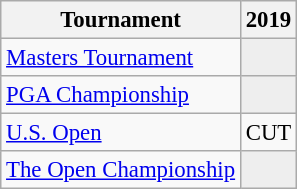<table class="wikitable" style="font-size:95%;text-align:center;">
<tr>
<th>Tournament</th>
<th>2019</th>
</tr>
<tr>
<td align=left><a href='#'>Masters Tournament</a></td>
<td style="background:#eeeeee;"></td>
</tr>
<tr>
<td align=left><a href='#'>PGA Championship</a></td>
<td style="background:#eeeeee;"></td>
</tr>
<tr>
<td align=left><a href='#'>U.S. Open</a></td>
<td>CUT</td>
</tr>
<tr>
<td align=left><a href='#'>The Open Championship</a></td>
<td style="background:#eeeeee;"></td>
</tr>
</table>
